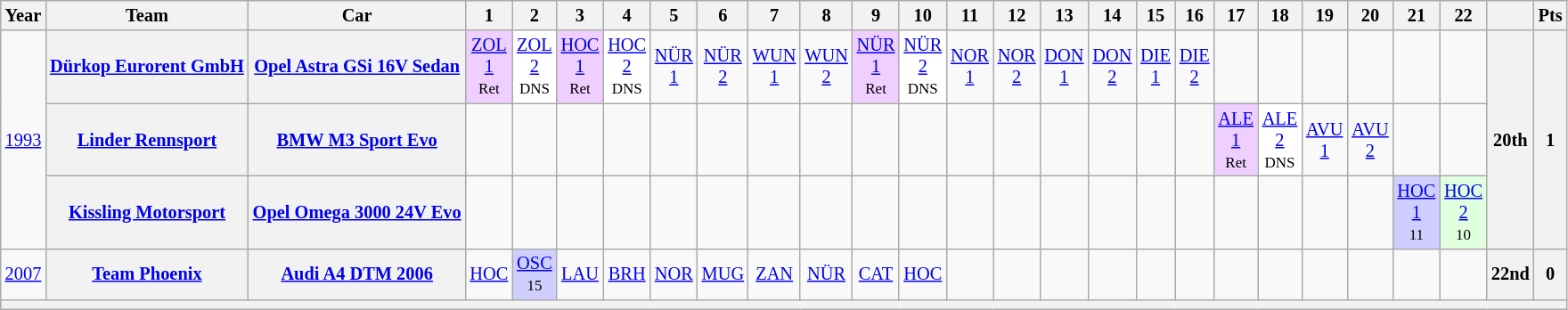<table class="wikitable" border="1" style="text-align:center; font-size:85%;">
<tr>
<th>Year</th>
<th>Team</th>
<th>Car</th>
<th>1</th>
<th>2</th>
<th>3</th>
<th>4</th>
<th>5</th>
<th>6</th>
<th>7</th>
<th>8</th>
<th>9</th>
<th>10</th>
<th>11</th>
<th>12</th>
<th>13</th>
<th>14</th>
<th>15</th>
<th>16</th>
<th>17</th>
<th>18</th>
<th>19</th>
<th>20</th>
<th>21</th>
<th>22</th>
<th></th>
<th>Pts</th>
</tr>
<tr>
<td rowspan=3><a href='#'>1993</a></td>
<th><a href='#'>Dürkop Eurorent GmbH</a></th>
<th><a href='#'>Opel Astra GSi 16V Sedan</a></th>
<td style="background:#EFCFFF;"><a href='#'>ZOL<br>1</a><br><small>Ret</small></td>
<td style="background:#FFFFFF;"><a href='#'>ZOL<br>2</a><br><small>DNS</small></td>
<td style="background:#EFCFFF;"><a href='#'>HOC<br>1</a><br><small>Ret</small></td>
<td style="background:#FFFFFF;"><a href='#'>HOC<br>2</a><br><small>DNS</small></td>
<td><a href='#'>NÜR<br>1</a></td>
<td><a href='#'>NÜR<br>2</a></td>
<td><a href='#'>WUN<br>1</a></td>
<td><a href='#'>WUN<br>2</a></td>
<td style="background:#EFCFFF;"><a href='#'>NÜR<br>1</a><br><small>Ret</small></td>
<td style="background:#FFFFFF;"><a href='#'>NÜR<br>2</a><br><small>DNS</small></td>
<td><a href='#'>NOR<br>1</a></td>
<td><a href='#'>NOR<br>2</a></td>
<td><a href='#'>DON<br>1</a></td>
<td><a href='#'>DON<br>2</a></td>
<td><a href='#'>DIE<br>1</a></td>
<td><a href='#'>DIE<br>2</a></td>
<td></td>
<td></td>
<td></td>
<td></td>
<td></td>
<td></td>
<th rowspan=3>20th</th>
<th rowspan=3>1</th>
</tr>
<tr>
<th><a href='#'>Linder Rennsport</a></th>
<th><a href='#'>BMW M3 Sport Evo</a></th>
<td></td>
<td></td>
<td></td>
<td></td>
<td></td>
<td></td>
<td></td>
<td></td>
<td></td>
<td></td>
<td></td>
<td></td>
<td></td>
<td></td>
<td></td>
<td></td>
<td style="background:#EFCFFF;"><a href='#'>ALE<br>1</a><br><small>Ret</small></td>
<td style="background:#FFFFFF;"><a href='#'>ALE<br>2</a><br><small>DNS</small></td>
<td><a href='#'>AVU<br>1</a></td>
<td><a href='#'>AVU<br>2</a></td>
<td></td>
<td></td>
</tr>
<tr>
<th><a href='#'>Kissling Motorsport</a></th>
<th><a href='#'>Opel Omega 3000 24V Evo</a></th>
<td></td>
<td></td>
<td></td>
<td></td>
<td></td>
<td></td>
<td></td>
<td></td>
<td></td>
<td></td>
<td></td>
<td></td>
<td></td>
<td></td>
<td></td>
<td></td>
<td></td>
<td></td>
<td></td>
<td></td>
<td style="background:#CFCFFF;"><a href='#'>HOC<br>1</a><br><small>11</small></td>
<td style="background:#DFFFDF;"><a href='#'>HOC<br>2</a><br><small>10</small></td>
</tr>
<tr>
<td><a href='#'>2007</a></td>
<th><a href='#'>Team Phoenix</a></th>
<th><a href='#'>Audi A4 DTM 2006</a></th>
<td><a href='#'>HOC</a></td>
<td style="background:#CFCFFF;"><a href='#'>OSC</a><br><small>15</small></td>
<td><a href='#'>LAU</a></td>
<td><a href='#'>BRH</a></td>
<td><a href='#'>NOR</a></td>
<td><a href='#'>MUG</a></td>
<td><a href='#'>ZAN</a></td>
<td><a href='#'>NÜR</a></td>
<td><a href='#'>CAT</a></td>
<td><a href='#'>HOC</a></td>
<td></td>
<td></td>
<td></td>
<td></td>
<td></td>
<td></td>
<td></td>
<td></td>
<td></td>
<td></td>
<td></td>
<td></td>
<th>22nd</th>
<th>0</th>
</tr>
<tr>
<th colspan="27"></th>
</tr>
</table>
